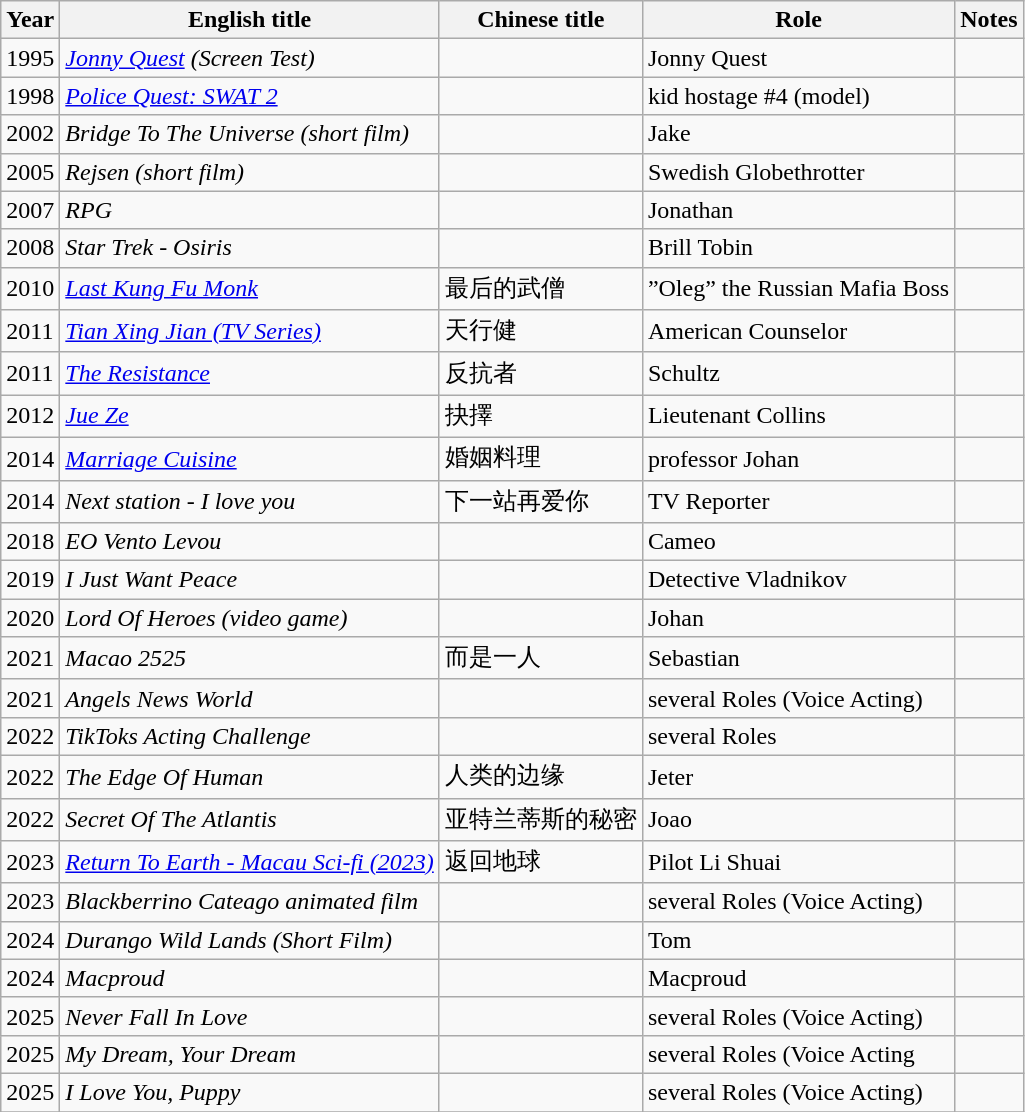<table class="wikitable sortable">
<tr>
<th>Year</th>
<th>English title</th>
<th>Chinese title</th>
<th>Role</th>
<th class="unsortable">Notes</th>
</tr>
<tr>
<td>1995</td>
<td><em><a href='#'>Jonny Quest</a> (Screen Test)</em></td>
<td></td>
<td>Jonny Quest</td>
<td></td>
</tr>
<tr>
<td>1998</td>
<td><em><a href='#'>Police Quest: SWAT 2</a></em></td>
<td></td>
<td>kid hostage #4 (model)</td>
<td></td>
</tr>
<tr>
<td>2002</td>
<td><em>Bridge To The Universe (short film)</em></td>
<td></td>
<td>Jake</td>
<td></td>
</tr>
<tr>
<td>2005</td>
<td><em>Rejsen (short film)</em></td>
<td></td>
<td>Swedish Globethrotter</td>
<td></td>
</tr>
<tr>
<td>2007</td>
<td><em>RPG</em></td>
<td></td>
<td>Jonathan</td>
<td></td>
</tr>
<tr>
<td>2008</td>
<td><em>Star Trek - Osiris</em></td>
<td></td>
<td>Brill Tobin</td>
<td></td>
</tr>
<tr>
<td>2010</td>
<td><em><a href='#'>Last Kung Fu Monk</a></em></td>
<td>最后的武僧</td>
<td>”Oleg” the Russian Mafia Boss</td>
<td></td>
</tr>
<tr>
<td>2011</td>
<td><em><a href='#'>Tian Xing Jian (TV Series)</a></em></td>
<td>天行健</td>
<td>American Counselor</td>
<td></td>
</tr>
<tr>
<td>2011</td>
<td><em><a href='#'>The Resistance</a></em></td>
<td>反抗者</td>
<td>Schultz</td>
<td></td>
</tr>
<tr>
<td>2012</td>
<td><em><a href='#'>Jue Ze</a></em></td>
<td>抉擇</td>
<td>Lieutenant Collins</td>
<td></td>
</tr>
<tr>
<td>2014</td>
<td><em><a href='#'>Marriage Cuisine</a></em></td>
<td>婚姻料理</td>
<td>professor Johan</td>
<td></td>
</tr>
<tr>
<td>2014</td>
<td><em>Next station - I love you </em></td>
<td>下一站再爱你</td>
<td>TV Reporter</td>
<td></td>
</tr>
<tr>
<td>2018</td>
<td><em>EO Vento Levou</em></td>
<td></td>
<td>Cameo</td>
<td></td>
</tr>
<tr>
<td>2019</td>
<td><em>I Just Want Peace</em></td>
<td></td>
<td>Detective Vladnikov</td>
<td></td>
</tr>
<tr>
<td>2020</td>
<td><em>Lord Of Heroes (video game)</em></td>
<td></td>
<td>Johan</td>
<td></td>
</tr>
<tr>
<td>2021</td>
<td><em>Macao 2525</em></td>
<td>而是一人</td>
<td>Sebastian</td>
<td></td>
</tr>
<tr>
<td>2021</td>
<td><em>Angels News World</em></td>
<td></td>
<td>several Roles (Voice Acting)</td>
<td></td>
</tr>
<tr>
<td>2022</td>
<td><em>TikToks Acting Challenge</em></td>
<td></td>
<td>several Roles</td>
<td></td>
</tr>
<tr>
<td>2022</td>
<td><em>The Edge Of Human</em></td>
<td>人类的边缘</td>
<td>Jeter</td>
<td></td>
</tr>
<tr>
<td>2022</td>
<td><em>Secret Of The Atlantis</em></td>
<td>亚特兰蒂斯的秘密</td>
<td>Joao</td>
<td></td>
</tr>
<tr>
<td>2023</td>
<td><em><a href='#'>Return To Earth - Macau Sci-fi (2023)</a></em></td>
<td>返回地球</td>
<td>Pilot Li Shuai</td>
<td></td>
</tr>
<tr>
<td>2023</td>
<td><em>Blackberrino Cateago animated film </em></td>
<td></td>
<td>several Roles (Voice Acting)</td>
<td></td>
</tr>
<tr>
<td>2024</td>
<td><em>Durango Wild Lands (Short Film)</em></td>
<td></td>
<td>Tom</td>
<td></td>
</tr>
<tr>
<td>2024</td>
<td><em>Macproud</em></td>
<td></td>
<td>Macproud</td>
<td></td>
</tr>
<tr>
<td>2025</td>
<td><em>Never Fall In Love</em></td>
<td></td>
<td>several Roles (Voice Acting)</td>
<td></td>
</tr>
<tr>
<td>2025</td>
<td><em>My Dream, Your Dream</em></td>
<td></td>
<td>several Roles (Voice Acting</td>
<td></td>
</tr>
<tr>
<td>2025</td>
<td><em>I Love You, Puppy</em></td>
<td></td>
<td>several Roles (Voice Acting)</td>
<td></td>
</tr>
<tr>
</tr>
</table>
